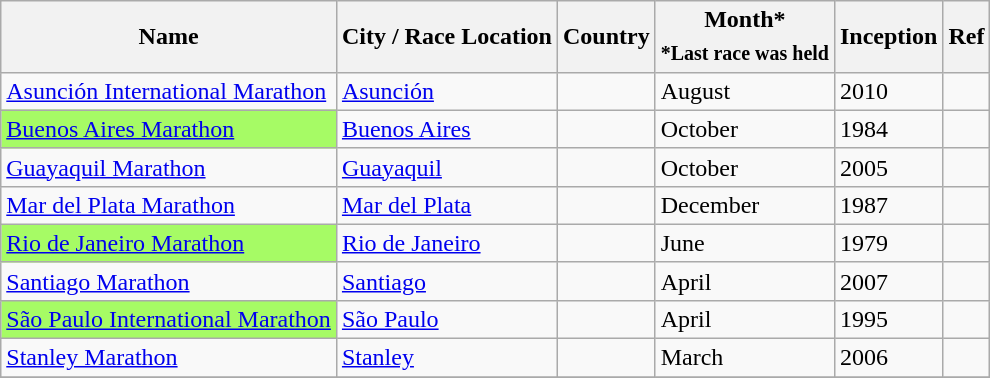<table class="wikitable sortable">
<tr>
<th>Name</th>
<th>City / Race Location</th>
<th>Country</th>
<th>Month*<br><sub>*Last race was held</sub></th>
<th>Inception</th>
<th>Ref</th>
</tr>
<tr>
<td><a href='#'>Asunción International Marathon</a></td>
<td><a href='#'>Asunción</a></td>
<td></td>
<td>August</td>
<td>2010</td>
<td></td>
</tr>
<tr>
<td bgcolor=#A6FB65><a href='#'>Buenos Aires Marathon</a></td>
<td><a href='#'>Buenos Aires</a></td>
<td></td>
<td>October</td>
<td>1984</td>
<td></td>
</tr>
<tr>
<td><a href='#'>Guayaquil Marathon</a></td>
<td><a href='#'>Guayaquil</a></td>
<td></td>
<td>October</td>
<td>2005</td>
<td></td>
</tr>
<tr>
<td><a href='#'>Mar del Plata Marathon</a></td>
<td><a href='#'>Mar del Plata</a></td>
<td></td>
<td>December</td>
<td>1987</td>
<td></td>
</tr>
<tr>
<td bgcolor=#a6fb65><a href='#'>Rio de Janeiro Marathon</a></td>
<td><a href='#'>Rio de Janeiro</a></td>
<td></td>
<td>June</td>
<td>1979</td>
<td></td>
</tr>
<tr>
<td><a href='#'>Santiago Marathon</a></td>
<td><a href='#'>Santiago</a></td>
<td></td>
<td>April</td>
<td>2007</td>
<td></td>
</tr>
<tr>
<td bgcolor=#A6FB65><a href='#'>São Paulo International Marathon</a></td>
<td><a href='#'>São Paulo</a></td>
<td></td>
<td>April</td>
<td>1995</td>
<td></td>
</tr>
<tr>
<td><a href='#'>Stanley Marathon</a></td>
<td><a href='#'>Stanley</a></td>
<td></td>
<td>March</td>
<td>2006</td>
<td></td>
</tr>
<tr>
</tr>
</table>
